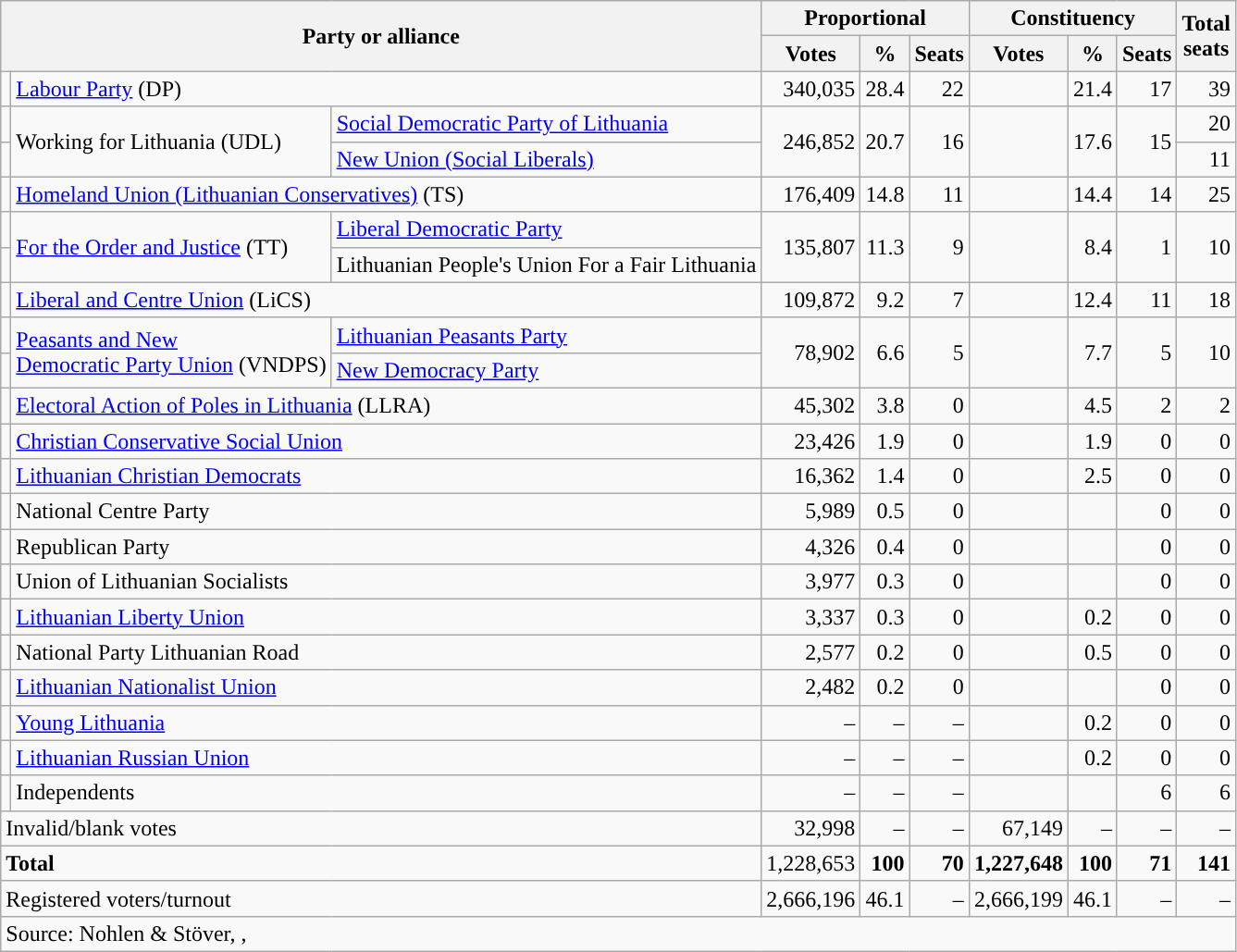<table class=wikitable style=text-align:right>
<tr>
<th colspan=3 rowspan=2>Party or alliance</th>
<th colspan=3>Proportional</th>
<th colspan=3>Constituency</th>
<th rowspan=2>Total<br>seats</th>
</tr>
<tr>
<th>Votes</th>
<th>%</th>
<th>Seats</th>
<th>Votes</th>
<th>%</th>
<th>Seats</th>
</tr>
<tr>
<td style="background-color: "></td>
<td align=left colspan=2><a href='#'>Labour Party</a> (DP)</td>
<td>340,035</td>
<td>28.4</td>
<td>22</td>
<td></td>
<td>21.4</td>
<td>17</td>
<td>39</td>
</tr>
<tr>
<td style="background-color: "></td>
<td align=left rowspan=2>Working for Lithuania (UDL)</td>
<td align=left><a href='#'>Social Democratic Party of Lithuania</a></td>
<td rowspan=2>246,852</td>
<td rowspan=2>20.7</td>
<td rowspan=2>16</td>
<td rowspan=2></td>
<td rowspan=2>17.6</td>
<td rowspan=2>15</td>
<td>20</td>
</tr>
<tr>
<td style="background-color: "></td>
<td align=left><a href='#'>New Union (Social Liberals)</a></td>
<td>11</td>
</tr>
<tr>
<td style="background-color: "></td>
<td align=left colspan=2><a href='#'>Homeland Union (Lithuanian Conservatives)</a> (TS)</td>
<td>176,409</td>
<td>14.8</td>
<td>11</td>
<td></td>
<td>14.4</td>
<td>14</td>
<td>25</td>
</tr>
<tr>
<td style="background-color: "></td>
<td align=left rowspan=2><a href='#'>For the Order and Justice</a> (TT)</td>
<td align=left><a href='#'>Liberal Democratic Party</a></td>
<td rowspan=2>135,807</td>
<td rowspan=2>11.3</td>
<td rowspan=2>9</td>
<td rowspan=2></td>
<td rowspan=2>8.4</td>
<td rowspan=2>1</td>
<td rowspan=2>10</td>
</tr>
<tr>
<td></td>
<td align=left>Lithuanian People's Union For a Fair Lithuania</td>
</tr>
<tr>
<td style="background-color: "></td>
<td align=left colspan=2><a href='#'>Liberal and Centre Union</a> (LiCS)</td>
<td>109,872</td>
<td>9.2</td>
<td>7</td>
<td></td>
<td>12.4</td>
<td>11</td>
<td>18</td>
</tr>
<tr>
<td style="background-color: "></td>
<td align=left rowspan=2><a href='#'>Peasants and New</a><br><a href='#'>Democratic Party Union</a> (VNDPS)</td>
<td align=left><a href='#'>Lithuanian Peasants Party</a></td>
<td rowspan=2>78,902</td>
<td rowspan=2>6.6</td>
<td rowspan=2>5</td>
<td rowspan=2></td>
<td rowspan=2>7.7</td>
<td rowspan=2>5</td>
<td rowspan=2>10</td>
</tr>
<tr>
<td></td>
<td align=left><a href='#'>New Democracy Party</a></td>
</tr>
<tr>
<td style="background-color: "></td>
<td align=left colspan=2><a href='#'>Electoral Action of Poles in Lithuania</a> (LLRA)</td>
<td>45,302</td>
<td>3.8</td>
<td>0</td>
<td></td>
<td>4.5</td>
<td>2</td>
<td>2</td>
</tr>
<tr>
<td></td>
<td align=left colspan=2><a href='#'>Christian Conservative Social Union</a></td>
<td>23,426</td>
<td>1.9</td>
<td>0</td>
<td></td>
<td>1.9</td>
<td>0</td>
<td>0</td>
</tr>
<tr>
<td style="background-color: "></td>
<td align=left colspan=2><a href='#'>Lithuanian Christian Democrats</a></td>
<td>16,362</td>
<td>1.4</td>
<td>0</td>
<td></td>
<td>2.5</td>
<td>0</td>
<td>0</td>
</tr>
<tr>
<td></td>
<td align=left colspan=2>National Centre Party</td>
<td>5,989</td>
<td>0.5</td>
<td>0</td>
<td></td>
<td></td>
<td>0</td>
<td>0</td>
</tr>
<tr>
<td></td>
<td align=left colspan=2>Republican Party</td>
<td>4,326</td>
<td>0.4</td>
<td>0</td>
<td></td>
<td></td>
<td>0</td>
<td>0</td>
</tr>
<tr>
<td></td>
<td align=left colspan=2>Union of Lithuanian Socialists</td>
<td>3,977</td>
<td>0.3</td>
<td>0</td>
<td></td>
<td></td>
<td>0</td>
<td>0</td>
</tr>
<tr>
<td></td>
<td align=left colspan=2><a href='#'>Lithuanian Liberty Union</a></td>
<td>3,337</td>
<td>0.3</td>
<td>0</td>
<td></td>
<td>0.2</td>
<td>0</td>
<td>0</td>
</tr>
<tr>
<td></td>
<td align=left colspan=2>National Party Lithuanian Road</td>
<td>2,577</td>
<td>0.2</td>
<td>0</td>
<td></td>
<td>0.5</td>
<td>0</td>
<td>0</td>
</tr>
<tr>
<td></td>
<td align=left colspan=2><a href='#'>Lithuanian Nationalist Union</a></td>
<td>2,482</td>
<td>0.2</td>
<td>0</td>
<td></td>
<td></td>
<td>0</td>
<td>0</td>
</tr>
<tr>
<td></td>
<td align=left colspan=2><a href='#'>Young Lithuania</a></td>
<td>–</td>
<td>–</td>
<td>–</td>
<td></td>
<td>0.2</td>
<td>0</td>
<td>0</td>
</tr>
<tr>
<td></td>
<td align=left colspan=2><a href='#'>Lithuanian Russian Union</a></td>
<td>–</td>
<td>–</td>
<td>–</td>
<td></td>
<td>0.2</td>
<td>0</td>
<td>0</td>
</tr>
<tr>
<td></td>
<td align=left colspan=2>Independents</td>
<td>–</td>
<td>–</td>
<td>–</td>
<td></td>
<td></td>
<td>6</td>
<td>6</td>
</tr>
<tr>
<td align=left colspan=3>Invalid/blank votes</td>
<td>32,998</td>
<td>–</td>
<td>–</td>
<td>67,149</td>
<td>–</td>
<td>–</td>
<td>–</td>
</tr>
<tr>
<td align=left colspan=3><strong>Total</strong></td>
<td>1,228,653</td>
<td><strong>100</strong></td>
<td><strong>70</strong></td>
<td><strong>1,227,648</strong></td>
<td><strong>100</strong></td>
<td><strong>71</strong></td>
<td><strong>141</strong></td>
</tr>
<tr>
<td align=left colspan=3>Registered voters/turnout</td>
<td>2,666,196</td>
<td>46.1</td>
<td>–</td>
<td>2,666,199</td>
<td>46.1</td>
<td>–</td>
<td>–</td>
</tr>
<tr>
<td align=left colspan=10>Source: Nohlen & Stöver, , </td>
</tr>
</table>
